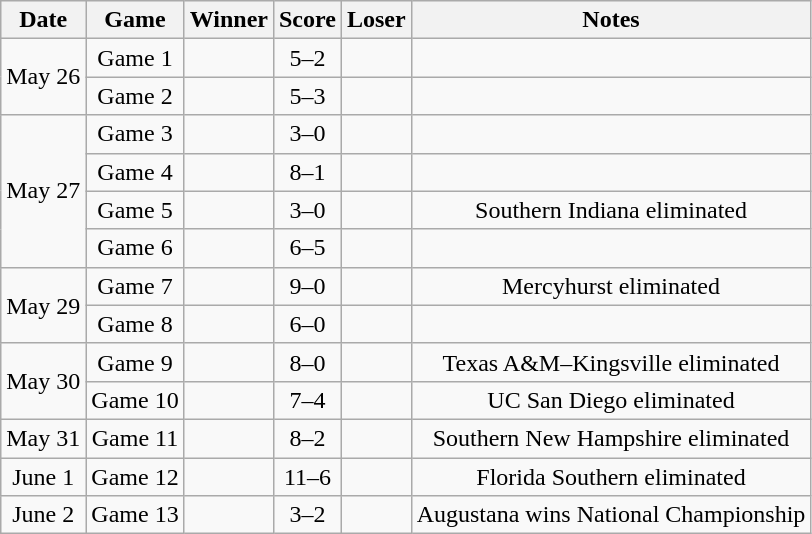<table class="wikitable">
<tr style="text-align:center; background:#f2f2f2;">
<th>Date</th>
<th>Game</th>
<th>Winner</th>
<th>Score</th>
<th>Loser</th>
<th>Notes</th>
</tr>
<tr align=center>
<td rowspan=2>May 26</td>
<td>Game 1</td>
<td></td>
<td>5–2</td>
<td></td>
<td></td>
</tr>
<tr align=center>
<td>Game 2</td>
<td></td>
<td>5–3</td>
<td></td>
<td></td>
</tr>
<tr align=center>
<td rowspan=4>May 27</td>
<td>Game 3</td>
<td></td>
<td>3–0</td>
<td></td>
<td></td>
</tr>
<tr align=center>
<td>Game 4</td>
<td></td>
<td>8–1</td>
<td></td>
<td></td>
</tr>
<tr align=center>
<td>Game 5</td>
<td></td>
<td>3–0</td>
<td></td>
<td>Southern Indiana eliminated</td>
</tr>
<tr align=center>
<td>Game 6</td>
<td></td>
<td>6–5</td>
<td></td>
<td></td>
</tr>
<tr align=center>
<td rowspan=2>May 29</td>
<td>Game 7</td>
<td></td>
<td>9–0</td>
<td></td>
<td>Mercyhurst eliminated</td>
</tr>
<tr align=center>
<td>Game 8</td>
<td></td>
<td>6–0</td>
<td></td>
<td></td>
</tr>
<tr align=center>
<td rowspan=2>May 30</td>
<td>Game 9</td>
<td></td>
<td>8–0</td>
<td></td>
<td>Texas A&M–Kingsville eliminated</td>
</tr>
<tr align=center>
<td>Game 10</td>
<td></td>
<td>7–4</td>
<td></td>
<td>UC San Diego eliminated</td>
</tr>
<tr align=center>
<td>May 31</td>
<td>Game 11</td>
<td></td>
<td>8–2</td>
<td></td>
<td>Southern New Hampshire eliminated</td>
</tr>
<tr align=center>
<td>June 1</td>
<td>Game 12</td>
<td></td>
<td>11–6</td>
<td></td>
<td>Florida Southern eliminated</td>
</tr>
<tr align=center>
<td>June 2</td>
<td>Game 13</td>
<td></td>
<td>3–2</td>
<td></td>
<td>Augustana wins National Championship</td>
</tr>
</table>
